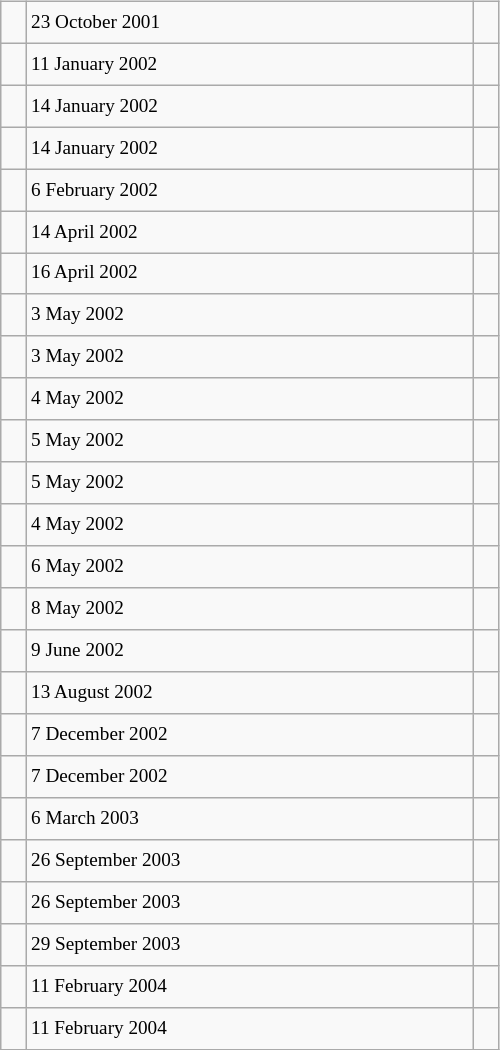<table class="wikitable" style="font-size: 80%; float: left; width: 26em; margin-right: 1em; height: 700px">
<tr>
<td></td>
<td>23 October 2001</td>
<td></td>
</tr>
<tr>
<td></td>
<td>11 January 2002</td>
<td></td>
</tr>
<tr>
<td></td>
<td>14 January 2002</td>
<td></td>
</tr>
<tr>
<td></td>
<td>14 January 2002</td>
<td></td>
</tr>
<tr>
<td></td>
<td>6 February 2002</td>
<td></td>
</tr>
<tr>
<td></td>
<td>14 April 2002</td>
<td></td>
</tr>
<tr>
<td></td>
<td>16 April 2002</td>
<td></td>
</tr>
<tr>
<td></td>
<td>3 May 2002</td>
<td></td>
</tr>
<tr>
<td></td>
<td>3 May 2002</td>
<td></td>
</tr>
<tr>
<td></td>
<td>4 May 2002</td>
<td></td>
</tr>
<tr>
<td></td>
<td>5 May 2002</td>
<td></td>
</tr>
<tr>
<td></td>
<td>5 May 2002</td>
<td></td>
</tr>
<tr>
<td></td>
<td>4 May 2002</td>
<td></td>
</tr>
<tr>
<td></td>
<td>6 May 2002</td>
<td></td>
</tr>
<tr>
<td></td>
<td>8 May 2002</td>
<td></td>
</tr>
<tr>
<td></td>
<td>9 June 2002</td>
<td></td>
</tr>
<tr>
<td></td>
<td>13 August 2002</td>
<td></td>
</tr>
<tr>
<td></td>
<td>7 December 2002</td>
<td></td>
</tr>
<tr>
<td></td>
<td>7 December 2002</td>
<td></td>
</tr>
<tr>
<td></td>
<td>6 March 2003</td>
<td></td>
</tr>
<tr>
<td></td>
<td>26 September 2003</td>
<td></td>
</tr>
<tr>
<td></td>
<td>26 September 2003</td>
<td></td>
</tr>
<tr>
<td></td>
<td>29 September 2003</td>
<td></td>
</tr>
<tr>
<td></td>
<td>11 February 2004</td>
<td></td>
</tr>
<tr>
<td></td>
<td>11 February 2004</td>
<td></td>
</tr>
</table>
